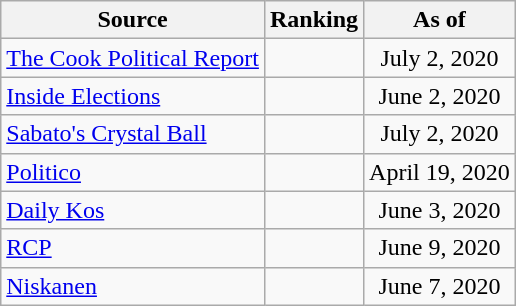<table class="wikitable" style="text-align:center">
<tr>
<th>Source</th>
<th>Ranking</th>
<th>As of</th>
</tr>
<tr>
<td align=left><a href='#'>The Cook Political Report</a></td>
<td></td>
<td>July 2, 2020</td>
</tr>
<tr>
<td align=left><a href='#'>Inside Elections</a></td>
<td></td>
<td>June 2, 2020</td>
</tr>
<tr>
<td align=left><a href='#'>Sabato's Crystal Ball</a></td>
<td></td>
<td>July 2, 2020</td>
</tr>
<tr>
<td align="left"><a href='#'>Politico</a></td>
<td></td>
<td>April 19, 2020</td>
</tr>
<tr>
<td align="left"><a href='#'>Daily Kos</a></td>
<td></td>
<td>June 3, 2020</td>
</tr>
<tr>
<td align="left"><a href='#'>RCP</a></td>
<td></td>
<td>June 9, 2020</td>
</tr>
<tr>
<td align="left"><a href='#'>Niskanen</a></td>
<td></td>
<td>June 7, 2020</td>
</tr>
</table>
